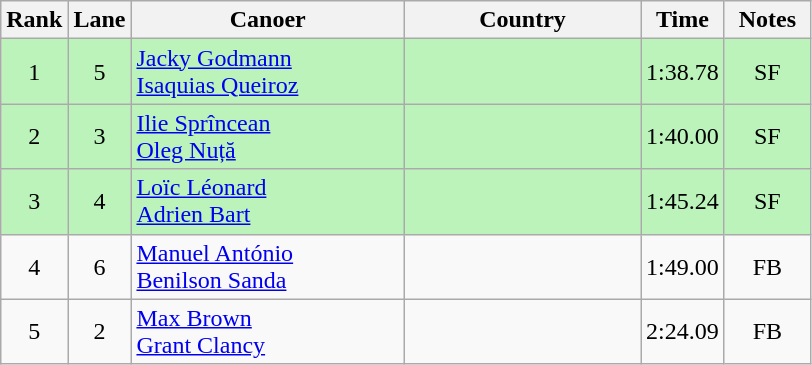<table class="wikitable" style="text-align:center;">
<tr>
<th width=30>Rank</th>
<th width=30>Lane</th>
<th width=175>Canoer</th>
<th width=150>Country</th>
<th width=30>Time</th>
<th width=50>Notes</th>
</tr>
<tr bgcolor=bbf3bb>
<td>1</td>
<td>5</td>
<td align=left><a href='#'>Jacky Godmann</a><br><a href='#'>Isaquias Queiroz</a></td>
<td align=left></td>
<td>1:38.78</td>
<td>SF</td>
</tr>
<tr bgcolor=bbf3bb>
<td>2</td>
<td>3</td>
<td align=left><a href='#'>Ilie Sprîncean</a><br><a href='#'>Oleg Nuță</a></td>
<td align=left></td>
<td>1:40.00</td>
<td>SF</td>
</tr>
<tr bgcolor=bbf3bb>
<td>3</td>
<td>4</td>
<td align=left><a href='#'>Loïc Léonard</a><br><a href='#'>Adrien Bart</a></td>
<td align=left></td>
<td>1:45.24</td>
<td>SF</td>
</tr>
<tr>
<td>4</td>
<td>6</td>
<td align=left><a href='#'>Manuel António</a><br><a href='#'>Benilson Sanda</a></td>
<td align=left></td>
<td>1:49.00</td>
<td>FB</td>
</tr>
<tr>
<td>5</td>
<td>2</td>
<td align=left><a href='#'>Max Brown</a><br><a href='#'>Grant Clancy</a></td>
<td align=left></td>
<td>2:24.09</td>
<td>FB</td>
</tr>
</table>
